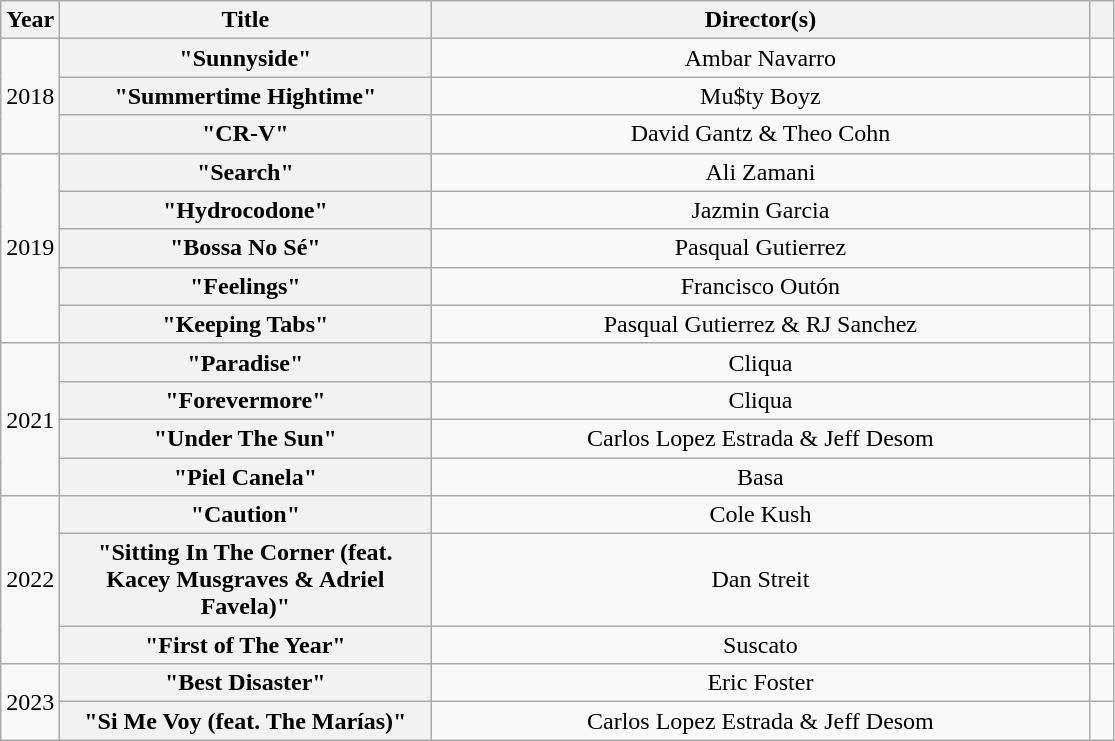<table class="wikitable plainrowheaders" style="text-align:center;">
<tr>
<th scope="col" style="width:0.5em;">Year</th>
<th scope="col" style="width:15em;">Title</th>
<th scope="col" style="width:27em;">Director(s)</th>
<th scope="col" style="width:0.5em;"></th>
</tr>
<tr>
<td rowspan="3">2018</td>
<th scope="row">"Sunnyside"</th>
<td>Ambar Navarro</td>
<td></td>
</tr>
<tr>
<th scope="row">"Summertime Hightime"<br></th>
<td>Mu$ty Boyz</td>
<td></td>
</tr>
<tr>
<th scope="row">"CR-V"</th>
<td>David Gantz & Theo Cohn</td>
<td></td>
</tr>
<tr>
<td rowspan="5">2019</td>
<th scope="row">"Search"<br></th>
<td>Ali Zamani</td>
<td></td>
</tr>
<tr>
<th scope="row">"Hydrocodone"</th>
<td>Jazmin Garcia</td>
<td></td>
</tr>
<tr>
<th scope="row">"Bossa No Sé"<br></th>
<td>Pasqual Gutierrez</td>
<td></td>
</tr>
<tr>
<th scope="row">"Feelings"</th>
<td>Francisco Outón</td>
<td></td>
</tr>
<tr>
<th scope="row">"Keeping Tabs" <br></th>
<td>Pasqual Gutierrez & RJ Sanchez</td>
<td></td>
</tr>
<tr>
<td rowspan="4">2021</td>
<th scope="row">"Paradise"</th>
<td>Cliqua</td>
<td></td>
</tr>
<tr>
<th scope="row">"Forevermore"</th>
<td>Cliqua</td>
<td></td>
</tr>
<tr>
<th scope="row">"Under The Sun"</th>
<td>Carlos Lopez Estrada & Jeff Desom</td>
<td></td>
</tr>
<tr>
<th scope="row">"Piel Canela"</th>
<td>Basa</td>
<td></td>
</tr>
<tr>
<td rowspan="3">2022</td>
<th scope="row">"Caution"</th>
<td>Cole Kush</td>
<td></td>
</tr>
<tr>
<th scope="row">"Sitting In The Corner (feat. Kacey Musgraves & Adriel Favela)"</th>
<td>Dan Streit</td>
<td></td>
</tr>
<tr>
<th scope="row">"First of The Year"</th>
<td>Suscato</td>
<td></td>
</tr>
<tr>
<td rowspan="2">2023</td>
<th scope="row">"Best Disaster"</th>
<td>Eric Foster</td>
<td></td>
</tr>
<tr>
<th scope="row">"Si Me Voy (feat. The Marías)"</th>
<td>Carlos Lopez Estrada & Jeff Desom</td>
<td></td>
</tr>
</table>
